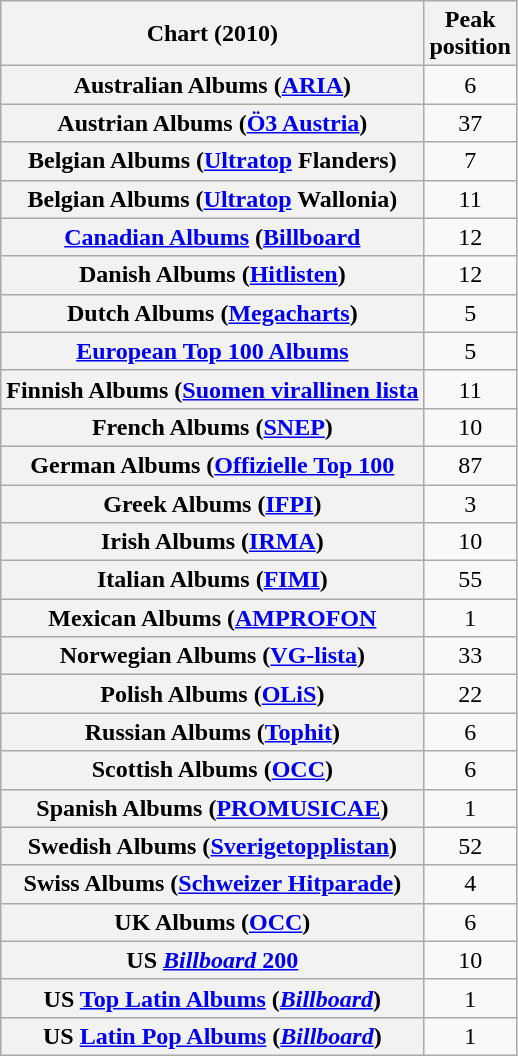<table class="wikitable sortable plainrowheaders" style="text-align: center;">
<tr>
<th align="left">Chart (2010)</th>
<th align="left">Peak<br>position</th>
</tr>
<tr>
<th scope="row">Australian Albums (<a href='#'>ARIA</a>)</th>
<td style="text-align:center;">6</td>
</tr>
<tr>
<th scope="row">Austrian Albums (<a href='#'>Ö3 Austria</a>)</th>
<td style="text-align:center;">37</td>
</tr>
<tr>
<th scope="row">Belgian Albums (<a href='#'>Ultratop</a> Flanders)</th>
<td style="text-align:center;">7</td>
</tr>
<tr>
<th scope="row">Belgian Albums (<a href='#'>Ultratop</a> Wallonia)</th>
<td style="text-align:center;">11</td>
</tr>
<tr>
<th scope="row"><a href='#'>Canadian Albums</a> (<a href='#'>Billboard</a></th>
<td style="text-align:center;">12</td>
</tr>
<tr>
<th scope="row">Danish Albums (<a href='#'>Hitlisten</a>)</th>
<td style="text-align:center;">12</td>
</tr>
<tr>
<th scope="row">Dutch Albums (<a href='#'>Megacharts</a>)</th>
<td style="text-align:center;">5</td>
</tr>
<tr>
<th scope="row"><a href='#'>European Top 100 Albums</a></th>
<td style="text-align:center;">5</td>
</tr>
<tr>
<th scope="row">Finnish Albums (<a href='#'>Suomen virallinen lista</a></th>
<td style="text-align:center;">11</td>
</tr>
<tr>
<th scope="row">French Albums (<a href='#'>SNEP</a>)</th>
<td style="text-align:center;">10</td>
</tr>
<tr>
<th scope="row">German Albums (<a href='#'>Offizielle Top 100</a></th>
<td style="text-align:center;">87</td>
</tr>
<tr>
<th scope="row">Greek Albums (<a href='#'>IFPI</a>)</th>
<td style="text-align:center;">3</td>
</tr>
<tr>
<th scope="row">Irish Albums (<a href='#'>IRMA</a>)</th>
<td style="text-align:center;">10</td>
</tr>
<tr>
<th scope="row">Italian Albums (<a href='#'>FIMI</a>)</th>
<td style="text-align:center;">55</td>
</tr>
<tr>
<th scope="row">Mexican Albums (<a href='#'>AMPROFON</a></th>
<td style="text-align:center;">1</td>
</tr>
<tr>
<th scope="row">Norwegian Albums (<a href='#'>VG-lista</a>)</th>
<td style="text-align:center;">33</td>
</tr>
<tr>
<th scope="row">Polish Albums (<a href='#'>OLiS</a>)</th>
<td style="text-align:center;">22</td>
</tr>
<tr>
<th scope="row">Russian Albums (<a href='#'>Tophit</a>)</th>
<td style="text-align:center;">6</td>
</tr>
<tr>
<th scope="row">Scottish Albums (<a href='#'>OCC</a>)</th>
<td style="text-align:center;">6</td>
</tr>
<tr>
<th scope="row">Spanish Albums (<a href='#'>PROMUSICAE</a>)</th>
<td style="text-align:center;">1</td>
</tr>
<tr>
<th scope="row">Swedish Albums  (<a href='#'>Sverigetopplistan</a>)</th>
<td style="text-align:center;">52</td>
</tr>
<tr>
<th scope="row">Swiss Albums (<a href='#'>Schweizer Hitparade</a>)</th>
<td style="text-align:center;">4</td>
</tr>
<tr>
<th scope="row">UK Albums (<a href='#'>OCC</a>)</th>
<td style="text-align:center;">6</td>
</tr>
<tr>
<th scope="row">US <a href='#'><em>Billboard</em> 200</a></th>
<td style="text-align:center;">10</td>
</tr>
<tr>
<th scope="row">US <a href='#'>Top Latin Albums</a> (<em><a href='#'>Billboard</a></em>)</th>
<td style="text-align:center;">1</td>
</tr>
<tr>
<th scope="row">US <a href='#'>Latin Pop Albums</a> (<em><a href='#'>Billboard</a></em>)</th>
<td style="text-align:center;">1</td>
</tr>
</table>
